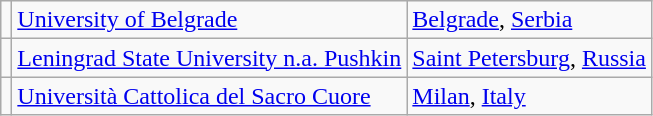<table class="wikitable">
<tr>
<td></td>
<td> <a href='#'>University of Belgrade</a></td>
<td><a href='#'>Belgrade</a>, <a href='#'>Serbia</a></td>
</tr>
<tr>
<td></td>
<td> <a href='#'>Leningrad State University n.a. Pushkin</a></td>
<td><a href='#'>Saint Petersburg</a>, <a href='#'>Russia</a></td>
</tr>
<tr>
<td></td>
<td> <a href='#'>Università Cattolica del Sacro Cuore</a></td>
<td><a href='#'>Milan</a>, <a href='#'>Italy</a></td>
</tr>
</table>
